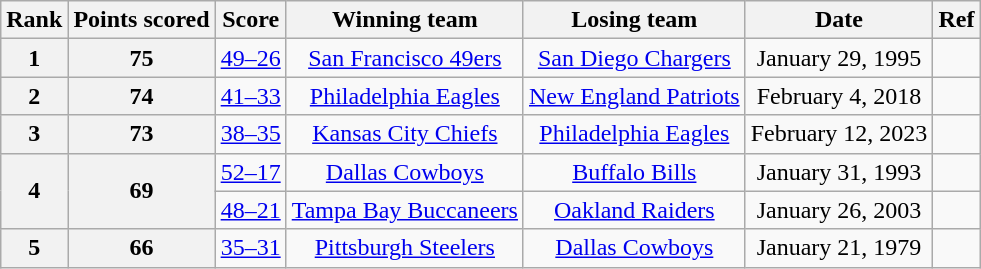<table class="wikitable sortable plainrowheaders" style="text-align:center;">
<tr>
<th>Rank</th>
<th>Points scored</th>
<th>Score</th>
<th>Winning team</th>
<th>Losing team</th>
<th>Date</th>
<th>Ref</th>
</tr>
<tr>
<th scope="row" style="text-align:center;">1</th>
<th scope="row" style="text-align:center;">75</th>
<td><a href='#'>49–26</a></td>
<td><a href='#'>San Francisco 49ers</a></td>
<td><a href='#'>San Diego Chargers</a></td>
<td>January 29, 1995</td>
<td></td>
</tr>
<tr>
<th scope="row" style="text-align:center;">2</th>
<th scope="row" style="text-align:center;">74</th>
<td><a href='#'>41–33</a></td>
<td><a href='#'>Philadelphia Eagles</a></td>
<td><a href='#'>New England Patriots</a></td>
<td>February 4, 2018</td>
<td></td>
</tr>
<tr>
<th scope="row" style="text-align:center;">3</th>
<th scope="row" style="text-align:center;">73</th>
<td><a href='#'>38–35</a></td>
<td><a href='#'>Kansas City Chiefs</a></td>
<td><a href='#'>Philadelphia Eagles</a></td>
<td>February 12, 2023</td>
<td></td>
</tr>
<tr>
<th rowspan="2" scope="row" style="text-align:center;">4</th>
<th rowspan="2" scope="row" style="text-align:center;">69</th>
<td><a href='#'>52–17</a></td>
<td><a href='#'>Dallas Cowboys</a></td>
<td><a href='#'>Buffalo Bills</a></td>
<td>January 31, 1993</td>
<td></td>
</tr>
<tr>
<td><a href='#'>48–21</a></td>
<td><a href='#'>Tampa Bay Buccaneers</a></td>
<td><a href='#'>Oakland Raiders</a></td>
<td>January 26, 2003</td>
<td></td>
</tr>
<tr>
<th scope="row" style="text-align:center;">5</th>
<th scope="row" style="text-align:center;">66</th>
<td><a href='#'>35–31</a></td>
<td><a href='#'>Pittsburgh Steelers</a></td>
<td><a href='#'>Dallas Cowboys</a></td>
<td>January 21, 1979</td>
<td></td>
</tr>
</table>
